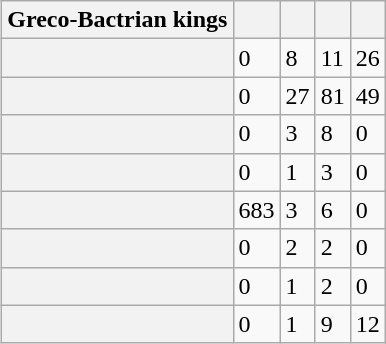<table class="wikitable floatright" align="right" style="margin-left: 1em;" style="font-size: 85%;">
<tr>
<th scope="col">Greco-Bactrian kings</th>
<th scope="col"></th>
<th scope="col"></th>
<th scope="col" style=max-width:8em></th>
<th scope="col"></th>
</tr>
<tr>
<th scope="row"></th>
<td>0</td>
<td>8</td>
<td>11</td>
<td>26</td>
</tr>
<tr>
<th scope="row"></th>
<td>0</td>
<td>27</td>
<td>81</td>
<td>49</td>
</tr>
<tr>
<th scope="row"></th>
<td>0</td>
<td>3</td>
<td>8</td>
<td>0</td>
</tr>
<tr>
<th scope="row"></th>
<td>0</td>
<td>1</td>
<td>3</td>
<td>0</td>
</tr>
<tr>
<th scope="row"></th>
<td>683</td>
<td>3</td>
<td>6</td>
<td>0</td>
</tr>
<tr>
<th scope="row"></th>
<td>0</td>
<td>2</td>
<td>2</td>
<td>0</td>
</tr>
<tr>
<th scope="row"></th>
<td>0</td>
<td>1</td>
<td>2</td>
<td>0</td>
</tr>
<tr>
<th scope="row"></th>
<td>0</td>
<td>1</td>
<td>9</td>
<td>12</td>
</tr>
</table>
